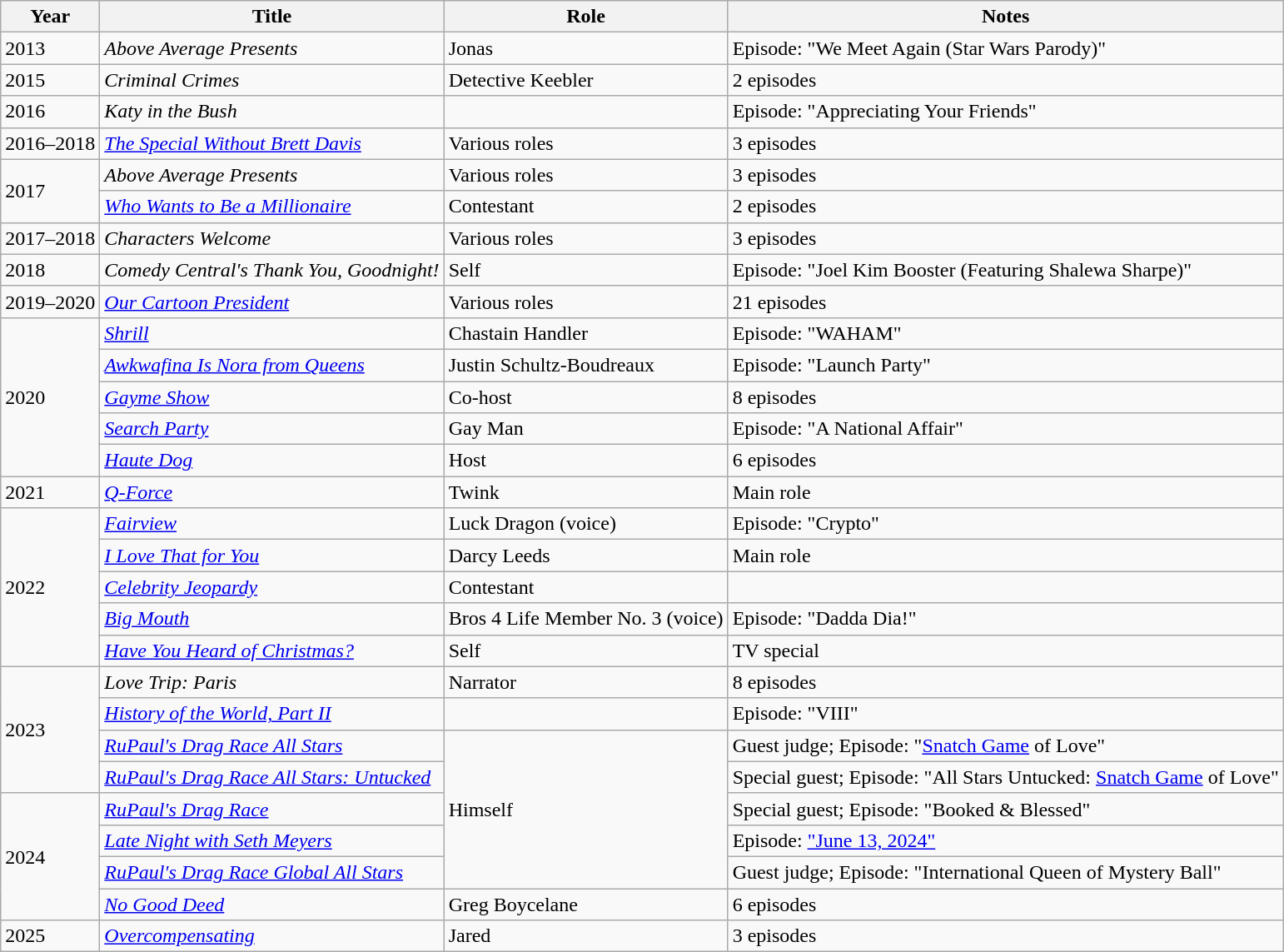<table class=  "wikitable">
<tr>
<th>Year</th>
<th>Title</th>
<th>Role</th>
<th>Notes</th>
</tr>
<tr>
<td>2013</td>
<td><em>Above Average Presents</em></td>
<td>Jonas</td>
<td>Episode: "We Meet Again (Star Wars Parody)"</td>
</tr>
<tr>
<td>2015</td>
<td><em>Criminal Crimes</em></td>
<td>Detective Keebler</td>
<td>2 episodes</td>
</tr>
<tr>
<td>2016</td>
<td><em>Katy in the Bush</em></td>
<td></td>
<td>Episode: "Appreciating Your Friends"</td>
</tr>
<tr>
<td>2016–2018</td>
<td><em><a href='#'>The Special Without Brett Davis</a></em></td>
<td>Various roles</td>
<td>3 episodes</td>
</tr>
<tr>
<td rowspan=2>2017</td>
<td><em>Above Average Presents</em></td>
<td>Various roles</td>
<td>3 episodes</td>
</tr>
<tr>
<td><em><a href='#'>Who Wants to Be a Millionaire</a></em></td>
<td>Contestant</td>
<td>2 episodes</td>
</tr>
<tr>
<td>2017–2018</td>
<td><em>Characters Welcome</em></td>
<td>Various roles</td>
<td>3 episodes</td>
</tr>
<tr>
<td>2018</td>
<td><em>Comedy Central's Thank You, Goodnight!</em></td>
<td>Self</td>
<td>Episode: "Joel Kim Booster (Featuring Shalewa Sharpe)"</td>
</tr>
<tr>
<td>2019–2020</td>
<td><em><a href='#'>Our Cartoon President</a></em></td>
<td>Various roles</td>
<td>21 episodes</td>
</tr>
<tr>
<td rowspan=5>2020</td>
<td><em><a href='#'>Shrill</a></em></td>
<td>Chastain Handler</td>
<td>Episode: "WAHAM"</td>
</tr>
<tr>
<td><em><a href='#'>Awkwafina Is Nora from Queens</a></em></td>
<td>Justin Schultz-Boudreaux</td>
<td>Episode: "Launch Party"</td>
</tr>
<tr>
<td><em><a href='#'>Gayme Show</a></em></td>
<td>Co-host</td>
<td>8 episodes</td>
</tr>
<tr>
<td><em><a href='#'>Search Party</a></em></td>
<td>Gay Man</td>
<td>Episode: "A National Affair"</td>
</tr>
<tr>
<td><em><a href='#'>Haute Dog</a></em></td>
<td>Host</td>
<td>6 episodes</td>
</tr>
<tr>
<td>2021</td>
<td><em><a href='#'>Q-Force</a></em></td>
<td>Twink</td>
<td>Main role</td>
</tr>
<tr>
<td rowspan=5>2022</td>
<td><em><a href='#'>Fairview</a></em></td>
<td>Luck Dragon (voice)</td>
<td>Episode: "Crypto"</td>
</tr>
<tr>
<td><em><a href='#'>I Love That for You</a></em></td>
<td>Darcy Leeds</td>
<td>Main role</td>
</tr>
<tr>
<td><em><a href='#'>Celebrity Jeopardy</a></em></td>
<td>Contestant</td>
<td></td>
</tr>
<tr>
<td><em><a href='#'>Big Mouth</a></em></td>
<td>Bros 4 Life Member No. 3 (voice)</td>
<td>Episode: "Dadda Dia!"</td>
</tr>
<tr>
<td><em><a href='#'>Have You Heard of Christmas?</a></em></td>
<td>Self</td>
<td>TV special</td>
</tr>
<tr>
<td rowspan=4>2023</td>
<td><em>Love Trip: Paris</em></td>
<td>Narrator</td>
<td>8 episodes</td>
</tr>
<tr>
<td><em><a href='#'>History of the World, Part II</a></em></td>
<td></td>
<td>Episode: "VIII"</td>
</tr>
<tr>
<td><em><a href='#'>RuPaul's Drag Race All Stars</a></em></td>
<td rowspan=5>Himself</td>
<td>Guest judge; Episode: "<a href='#'>Snatch Game</a> of Love"</td>
</tr>
<tr>
<td scope="row"><em> <a href='#'>RuPaul's Drag Race All Stars: Untucked</a></em></td>
<td>Special guest; Episode: "All Stars Untucked: <a href='#'>Snatch Game</a> of Love"</td>
</tr>
<tr>
<td rowspan="4">2024</td>
<td><em><a href='#'>RuPaul's Drag Race</a></em></td>
<td>Special guest; Episode: "Booked & Blessed"</td>
</tr>
<tr>
<td><em><a href='#'>Late Night with Seth Meyers</a></em></td>
<td>Episode: <a href='#'>"June 13, 2024"</a></td>
</tr>
<tr>
<td><em><a href='#'>RuPaul's Drag Race Global All Stars</a></em></td>
<td>Guest judge; Episode: "International Queen of Mystery Ball"</td>
</tr>
<tr>
<td><em><a href='#'>No Good Deed</a></em></td>
<td>Greg Boycelane</td>
<td>6 episodes</td>
</tr>
<tr>
<td>2025</td>
<td><em><a href='#'>Overcompensating</a></em></td>
<td>Jared</td>
<td>3 episodes</td>
</tr>
</table>
